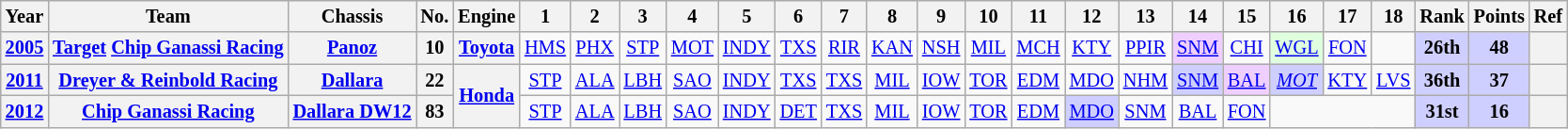<table class="wikitable" style="text-align:center; font-size:85%">
<tr>
<th>Year</th>
<th>Team</th>
<th>Chassis</th>
<th>No.</th>
<th>Engine</th>
<th>1</th>
<th>2</th>
<th>3</th>
<th>4</th>
<th>5</th>
<th>6</th>
<th>7</th>
<th>8</th>
<th>9</th>
<th>10</th>
<th>11</th>
<th>12</th>
<th>13</th>
<th>14</th>
<th>15</th>
<th>16</th>
<th>17</th>
<th>18</th>
<th>Rank</th>
<th>Points</th>
<th>Ref</th>
</tr>
<tr>
<th><a href='#'>2005</a></th>
<th nowrap><a href='#'>Target</a> <a href='#'>Chip Ganassi Racing</a></th>
<th><a href='#'>Panoz</a></th>
<th>10</th>
<th><a href='#'>Toyota</a></th>
<td><a href='#'>HMS</a></td>
<td><a href='#'>PHX</a></td>
<td><a href='#'>STP</a></td>
<td><a href='#'>MOT</a></td>
<td><a href='#'>INDY</a></td>
<td><a href='#'>TXS</a></td>
<td><a href='#'>RIR</a></td>
<td><a href='#'>KAN</a></td>
<td><a href='#'>NSH</a></td>
<td><a href='#'>MIL</a></td>
<td><a href='#'>MCH</a></td>
<td><a href='#'>KTY</a></td>
<td><a href='#'>PPIR</a></td>
<td style="background:#EFCFFF;"><a href='#'>SNM</a><br></td>
<td><a href='#'>CHI</a></td>
<td style="background:#DFFFDF;"><a href='#'>WGL</a><br></td>
<td><a href='#'>FON</a></td>
<td></td>
<th style="background:#CFCFFF;">26th</th>
<th style="background:#CFCFFF;">48</th>
<th></th>
</tr>
<tr>
<th><a href='#'>2011</a></th>
<th nowrap><a href='#'>Dreyer & Reinbold Racing</a></th>
<th><a href='#'>Dallara</a></th>
<th>22</th>
<th rowspan=2><a href='#'>Honda</a></th>
<td><a href='#'>STP</a></td>
<td><a href='#'>ALA</a></td>
<td><a href='#'>LBH</a></td>
<td><a href='#'>SAO</a></td>
<td><a href='#'>INDY</a></td>
<td><a href='#'>TXS</a></td>
<td><a href='#'>TXS</a></td>
<td><a href='#'>MIL</a></td>
<td><a href='#'>IOW</a></td>
<td><a href='#'>TOR</a></td>
<td><a href='#'>EDM</a></td>
<td><a href='#'>MDO</a></td>
<td><a href='#'>NHM</a></td>
<td style="background:#CFCFFF;"><a href='#'>SNM</a><br></td>
<td style="background:#EFCFFF;"><a href='#'>BAL</a><br></td>
<td style="background:#CFCFFF;"><em><a href='#'>MOT</a></em><br></td>
<td><a href='#'>KTY</a></td>
<td><a href='#'>LVS</a></td>
<th style="background:#CFCFFF;">36th</th>
<th style="background:#CFCFFF;">37</th>
<th></th>
</tr>
<tr>
<th><a href='#'>2012</a></th>
<th nowrap><a href='#'>Chip Ganassi Racing</a></th>
<th nowrap><a href='#'>Dallara DW12</a></th>
<th>83</th>
<td><a href='#'>STP</a></td>
<td><a href='#'>ALA</a></td>
<td><a href='#'>LBH</a></td>
<td><a href='#'>SAO</a></td>
<td><a href='#'>INDY</a></td>
<td><a href='#'>DET</a></td>
<td><a href='#'>TXS</a></td>
<td><a href='#'>MIL</a></td>
<td><a href='#'>IOW</a></td>
<td><a href='#'>TOR</a></td>
<td><a href='#'>EDM</a></td>
<td style="background:#CFCFFF;"><a href='#'>MDO</a><br></td>
<td><a href='#'>SNM</a></td>
<td><a href='#'>BAL</a></td>
<td><a href='#'>FON</a></td>
<td colspan=3></td>
<th style="background:#CFCFFF;">31st</th>
<th style="background:#CFCFFF;">16</th>
<th></th>
</tr>
</table>
